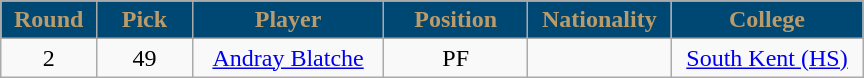<table class="wikitable sortable sortable">
<tr>
<th style="background:#004874; color:#BC9B6A" width="10%">Round</th>
<th style="background:#004874; color:#BC9B6A" width="10%">Pick</th>
<th style="background:#004874; color:#BC9B6A" width="20%">Player</th>
<th style="background:#004874; color:#BC9B6A" width="15%">Position</th>
<th style="background:#004874; color:#BC9B6A" width="15%">Nationality</th>
<th style="background:#004874; color:#BC9B6A" width="20%">College</th>
</tr>
<tr style="text-align: center">
<td>2</td>
<td>49</td>
<td><a href='#'>Andray Blatche</a></td>
<td>PF</td>
<td></td>
<td><a href='#'>South Kent (HS)</a></td>
</tr>
</table>
